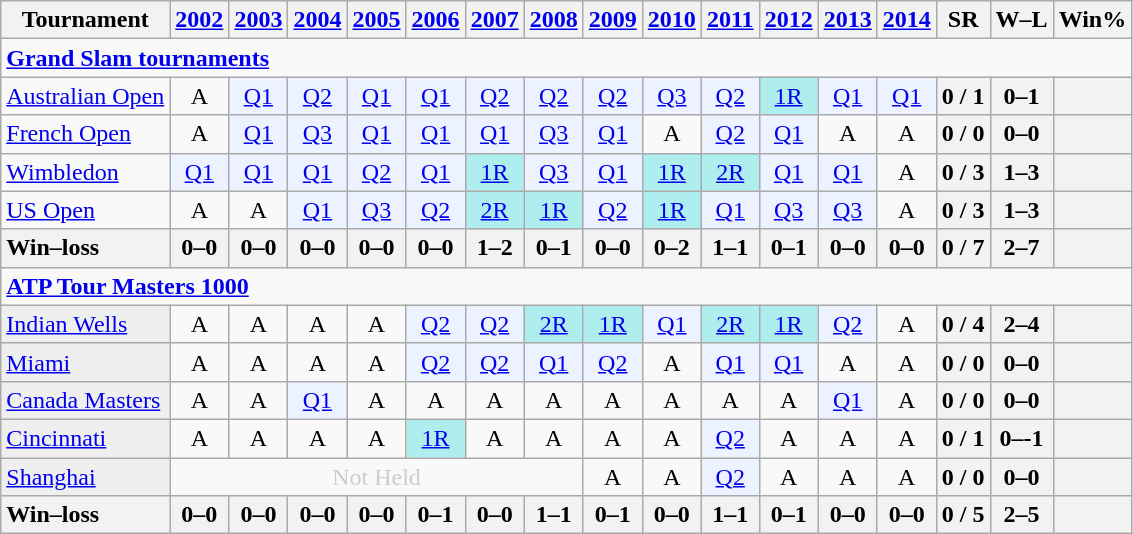<table class=wikitable style=text-align:center>
<tr>
<th>Tournament</th>
<th><a href='#'>2002</a></th>
<th><a href='#'>2003</a></th>
<th><a href='#'>2004</a></th>
<th><a href='#'>2005</a></th>
<th><a href='#'>2006</a></th>
<th><a href='#'>2007</a></th>
<th><a href='#'>2008</a></th>
<th><a href='#'>2009</a></th>
<th><a href='#'>2010</a></th>
<th><a href='#'>2011</a></th>
<th><a href='#'>2012</a></th>
<th><a href='#'>2013</a></th>
<th><a href='#'>2014</a></th>
<th>SR</th>
<th>W–L</th>
<th>Win%</th>
</tr>
<tr>
<td colspan=25 style=text-align:left><a href='#'><strong>Grand Slam tournaments</strong></a></td>
</tr>
<tr>
<td align=left><a href='#'>Australian Open</a></td>
<td>A</td>
<td bgcolor=ecf2ff><a href='#'>Q1</a></td>
<td bgcolor=ecf2ff><a href='#'>Q2</a></td>
<td bgcolor=ecf2ff><a href='#'>Q1</a></td>
<td bgcolor=ecf2ff><a href='#'>Q1</a></td>
<td bgcolor=ecf2ff><a href='#'>Q2</a></td>
<td bgcolor=ecf2ff><a href='#'>Q2</a></td>
<td bgcolor=ecf2ff><a href='#'>Q2</a></td>
<td bgcolor=ecf2ff><a href='#'>Q3</a></td>
<td bgcolor=ecf2ff><a href='#'>Q2</a></td>
<td bgcolor=afeeee><a href='#'>1R</a></td>
<td bgcolor=ecf2ff><a href='#'>Q1</a></td>
<td bgcolor=ecf2ff><a href='#'>Q1</a></td>
<th>0 / 1</th>
<th>0–1</th>
<th></th>
</tr>
<tr>
<td align=left><a href='#'>French Open</a></td>
<td>A</td>
<td bgcolor=ecf2ff><a href='#'>Q1</a></td>
<td bgcolor=ecf2ff><a href='#'>Q3</a></td>
<td bgcolor=ecf2ff><a href='#'>Q1</a></td>
<td bgcolor=ecf2ff><a href='#'>Q1</a></td>
<td bgcolor=ecf2ff><a href='#'>Q1</a></td>
<td bgcolor=ecf2ff><a href='#'>Q3</a></td>
<td bgcolor=ecf2ff><a href='#'>Q1</a></td>
<td>A</td>
<td bgcolor=ecf2ff><a href='#'>Q2</a></td>
<td bgcolor=ecf2ff><a href='#'>Q1</a></td>
<td>A</td>
<td>A</td>
<th>0 / 0</th>
<th>0–0</th>
<th></th>
</tr>
<tr>
<td align=left><a href='#'>Wimbledon</a></td>
<td bgcolor=ecf2ff><a href='#'>Q1</a></td>
<td bgcolor=ecf2ff><a href='#'>Q1</a></td>
<td bgcolor=ecf2ff><a href='#'>Q1</a></td>
<td bgcolor=ecf2ff><a href='#'>Q2</a></td>
<td bgcolor=ecf2ff><a href='#'>Q1</a></td>
<td bgcolor=afeeee><a href='#'>1R</a></td>
<td bgcolor=ecf2ff><a href='#'>Q3</a></td>
<td bgcolor=ecf2ff><a href='#'>Q1</a></td>
<td bgcolor=afeeee><a href='#'>1R</a></td>
<td bgcolor=afeeee><a href='#'>2R</a></td>
<td bgcolor=ecf2ff><a href='#'>Q1</a></td>
<td bgcolor=ecf2ff><a href='#'>Q1</a></td>
<td>A</td>
<th>0 / 3</th>
<th>1–3</th>
<th></th>
</tr>
<tr>
<td align=left><a href='#'>US Open</a></td>
<td>A</td>
<td>A</td>
<td bgcolor=ecf2ff><a href='#'>Q1</a></td>
<td bgcolor=ecf2ff><a href='#'>Q3</a></td>
<td bgcolor=ecf2ff><a href='#'>Q2</a></td>
<td bgcolor=afeeee><a href='#'>2R</a></td>
<td bgcolor=afeeee><a href='#'>1R</a></td>
<td bgcolor=ecf2ff><a href='#'>Q2</a></td>
<td bgcolor=afeeee><a href='#'>1R</a></td>
<td bgcolor=ecf2ff><a href='#'>Q1</a></td>
<td bgcolor=ecf2ff><a href='#'>Q3</a></td>
<td bgcolor=ecf2ff><a href='#'>Q3</a></td>
<td>A</td>
<th>0 / 3</th>
<th>1–3</th>
<th></th>
</tr>
<tr>
<th style=text-align:left><strong>Win–loss</strong></th>
<th>0–0</th>
<th>0–0</th>
<th>0–0</th>
<th>0–0</th>
<th>0–0</th>
<th>1–2</th>
<th>0–1</th>
<th>0–0</th>
<th>0–2</th>
<th>1–1</th>
<th>0–1</th>
<th>0–0</th>
<th>0–0</th>
<th>0 / 7</th>
<th>2–7</th>
<th></th>
</tr>
<tr>
<td colspan=25 style=text-align:left><strong><a href='#'>ATP Tour Masters 1000</a></strong></td>
</tr>
<tr>
<td bgcolor=efefef align=left><a href='#'>Indian Wells</a></td>
<td>A</td>
<td>A</td>
<td>A</td>
<td>A</td>
<td bgcolor=ecf2ff><a href='#'>Q2</a></td>
<td bgcolor=ecf2ff><a href='#'>Q2</a></td>
<td bgcolor=afeeee><a href='#'>2R</a></td>
<td bgcolor=afeeee><a href='#'>1R</a></td>
<td bgcolor=ecf2ff><a href='#'>Q1</a></td>
<td bgcolor=afeeee><a href='#'>2R</a></td>
<td bgcolor=afeeee><a href='#'>1R</a></td>
<td bgcolor=ecf2ff><a href='#'>Q2</a></td>
<td>A</td>
<th>0 / 4</th>
<th>2–4</th>
<th></th>
</tr>
<tr>
<td bgcolor=efefef align=left><a href='#'>Miami</a></td>
<td>A</td>
<td>A</td>
<td>A</td>
<td>A</td>
<td bgcolor=ecf2ff><a href='#'>Q2</a></td>
<td bgcolor=ecf2ff><a href='#'>Q2</a></td>
<td bgcolor=ecf2ff><a href='#'>Q1</a></td>
<td bgcolor=ecf2ff><a href='#'>Q2</a></td>
<td>A</td>
<td bgcolor=ecf2ff><a href='#'>Q1</a></td>
<td bgcolor=ecf2ff><a href='#'>Q1</a></td>
<td>A</td>
<td>A</td>
<th>0 / 0</th>
<th>0–0</th>
<th></th>
</tr>
<tr>
<td bgcolor=efefef align=left><a href='#'>Canada Masters</a></td>
<td>A</td>
<td>A</td>
<td bgcolor=ecf2ff><a href='#'>Q1</a></td>
<td>A</td>
<td>A</td>
<td>A</td>
<td>A</td>
<td>A</td>
<td>A</td>
<td>A</td>
<td>A</td>
<td bgcolor=ecf2ff><a href='#'>Q1</a></td>
<td>A</td>
<th>0 / 0</th>
<th>0–0</th>
<th></th>
</tr>
<tr>
<td bgcolor=efefef align=left><a href='#'>Cincinnati</a></td>
<td>A</td>
<td>A</td>
<td>A</td>
<td>A</td>
<td bgcolor=afeeee><a href='#'>1R</a></td>
<td>A</td>
<td>A</td>
<td>A</td>
<td>A</td>
<td bgcolor=ecf2ff><a href='#'>Q2</a></td>
<td>A</td>
<td>A</td>
<td>A</td>
<th>0 / 1</th>
<th>0–-1</th>
<th></th>
</tr>
<tr>
<td bgcolor=efefef align=left><a href='#'>Shanghai</a></td>
<td align="center" colspan="7" style="color:#cccccc;">Not Held</td>
<td>A</td>
<td>A</td>
<td bgcolor=ecf2ff><a href='#'>Q2</a></td>
<td>A</td>
<td>A</td>
<td>A</td>
<th>0 / 0</th>
<th>0–0</th>
<th></th>
</tr>
<tr>
<th style=text-align:left><strong>Win–loss</strong></th>
<th>0–0</th>
<th>0–0</th>
<th>0–0</th>
<th>0–0</th>
<th>0–1</th>
<th>0–0</th>
<th>1–1</th>
<th>0–1</th>
<th>0–0</th>
<th>1–1</th>
<th>0–1</th>
<th>0–0</th>
<th>0–0</th>
<th>0 / 5</th>
<th>2–5</th>
<th></th>
</tr>
</table>
